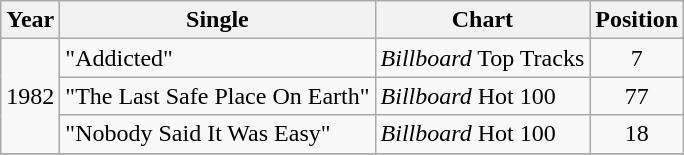<table class="wikitable">
<tr>
<th>Year</th>
<th>Single</th>
<th>Chart</th>
<th>Position</th>
</tr>
<tr>
<td rowspan="3">1982</td>
<td>"Addicted"</td>
<td><em>Billboard</em> Top Tracks</td>
<td align="center">7</td>
</tr>
<tr>
<td>"The Last Safe Place On Earth"</td>
<td><em>Billboard</em> Hot 100</td>
<td align="center">77</td>
</tr>
<tr>
<td>"Nobody Said It Was Easy"</td>
<td><em>Billboard</em> Hot 100</td>
<td align="center">18</td>
</tr>
<tr>
</tr>
</table>
